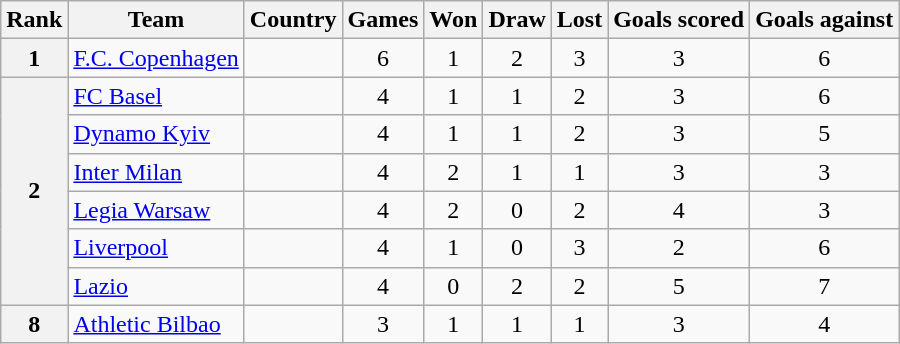<table class="wikitable sortable" style="text-align: center">
<tr>
<th>Rank</th>
<th>Team</th>
<th>Country</th>
<th>Games</th>
<th>Won</th>
<th>Draw</th>
<th>Lost</th>
<th>Goals scored</th>
<th>Goals against</th>
</tr>
<tr>
<th>1</th>
<td align=left><a href='#'>F.C. Copenhagen</a></td>
<td align=left></td>
<td>6</td>
<td>1</td>
<td>2</td>
<td>3</td>
<td>3</td>
<td>6</td>
</tr>
<tr>
<th rowspan="6">2</th>
<td align=left><a href='#'>FC Basel</a></td>
<td align=left></td>
<td>4</td>
<td>1</td>
<td>1</td>
<td>2</td>
<td>3</td>
<td>6</td>
</tr>
<tr>
<td align=left><a href='#'>Dynamo Kyiv</a></td>
<td align=left></td>
<td>4</td>
<td>1</td>
<td>1</td>
<td>2</td>
<td>3</td>
<td>5</td>
</tr>
<tr>
<td align=left><a href='#'>Inter Milan</a></td>
<td align=left></td>
<td>4</td>
<td>2</td>
<td>1</td>
<td>1</td>
<td>3</td>
<td>3</td>
</tr>
<tr>
<td align=left><a href='#'>Legia Warsaw</a></td>
<td align=left></td>
<td>4</td>
<td>2</td>
<td>0</td>
<td>2</td>
<td>4</td>
<td>3</td>
</tr>
<tr>
<td align=left><a href='#'>Liverpool</a></td>
<td align=left></td>
<td>4</td>
<td>1</td>
<td>0</td>
<td>3</td>
<td>2</td>
<td>6</td>
</tr>
<tr>
<td align=left><a href='#'>Lazio</a></td>
<td align=left></td>
<td>4</td>
<td>0</td>
<td>2</td>
<td>2</td>
<td>5</td>
<td>7</td>
</tr>
<tr>
<th>8</th>
<td align=left><a href='#'>Athletic Bilbao</a></td>
<td align=left></td>
<td>3</td>
<td>1</td>
<td>1</td>
<td>1</td>
<td>3</td>
<td>4</td>
</tr>
</table>
